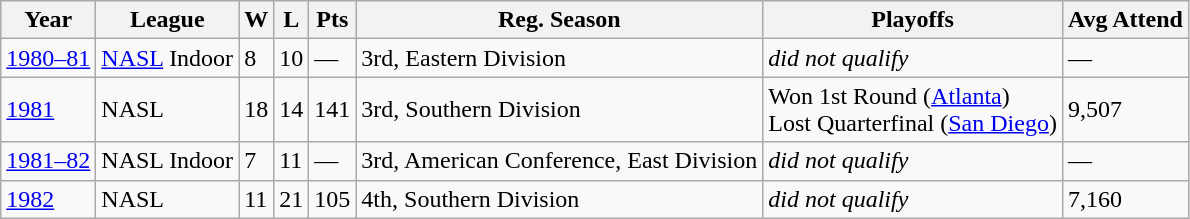<table class="wikitable">
<tr>
<th>Year</th>
<th>League</th>
<th>W</th>
<th>L</th>
<th>Pts</th>
<th>Reg. Season</th>
<th>Playoffs</th>
<th>Avg Attend</th>
</tr>
<tr>
<td><a href='#'>1980–81</a></td>
<td><a href='#'>NASL</a> Indoor</td>
<td>8</td>
<td>10</td>
<td>—</td>
<td>3rd, Eastern Division</td>
<td><em>did not qualify</em></td>
<td>—</td>
</tr>
<tr>
<td><a href='#'>1981</a></td>
<td>NASL</td>
<td>18</td>
<td>14</td>
<td>141</td>
<td>3rd, Southern Division</td>
<td>Won 1st Round (<a href='#'>Atlanta</a>)<br>Lost Quarterfinal (<a href='#'>San Diego</a>)</td>
<td>9,507</td>
</tr>
<tr>
<td><a href='#'>1981–82</a></td>
<td>NASL Indoor</td>
<td>7</td>
<td>11</td>
<td>—</td>
<td>3rd, American Conference, East Division</td>
<td><em>did not qualify</em></td>
<td>—</td>
</tr>
<tr>
<td><a href='#'>1982</a></td>
<td>NASL</td>
<td>11</td>
<td>21</td>
<td>105</td>
<td>4th, Southern Division</td>
<td><em>did not qualify</em></td>
<td>7,160</td>
</tr>
</table>
